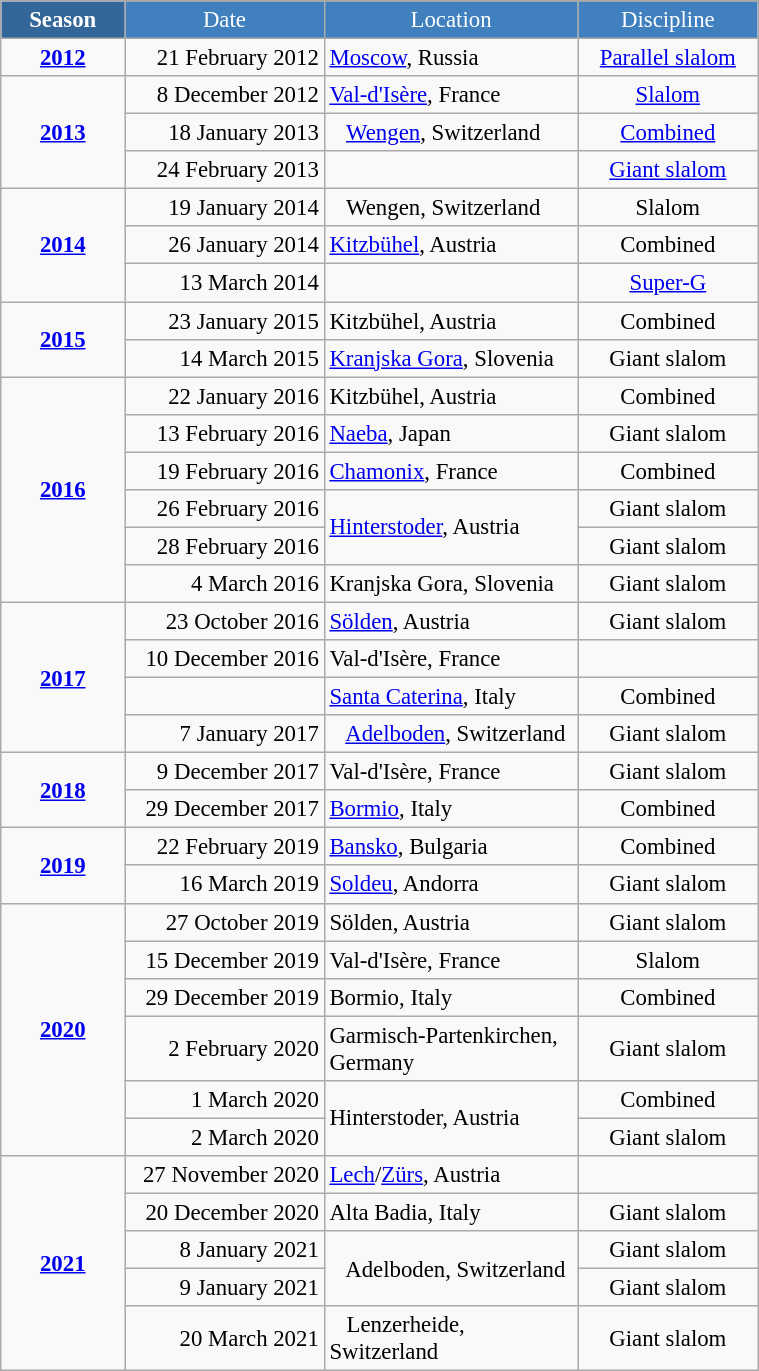<table class="wikitable" style="font-size:95%; text-align:center; border:grey solid 1px; border-collapse:collapse;" width="40%">
<tr style="background-color:#369; color:white;">
<td rowspan="2" colspan="1" width="5%"><strong>Season</strong></td>
</tr>
<tr style="background-color:#4180be; color:white;">
<td width="10%">Date</td>
<td width="12%">Location</td>
<td width="8%">Discipline</td>
</tr>
<tr>
<td><strong><a href='#'>2012</a></strong></td>
<td align=right>21 February 2012</td>
<td align=left> <a href='#'>Moscow</a>, Russia</td>
<td><a href='#'>Parallel slalom</a></td>
</tr>
<tr>
<td rowspan=3><strong><a href='#'>2013</a></strong></td>
<td align=right>8 December 2012</td>
<td align=left> <a href='#'>Val-d'Isère</a>, France</td>
<td><a href='#'>Slalom</a></td>
</tr>
<tr>
<td align=right>18 January 2013</td>
<td align=left>   <a href='#'>Wengen</a>, Switzerland</td>
<td><a href='#'>Combined</a></td>
</tr>
<tr>
<td align=right>24 February 2013</td>
<td align=left></td>
<td><a href='#'>Giant slalom</a></td>
</tr>
<tr>
<td rowspan=3 align=center><strong><a href='#'>2014</a></strong></td>
<td align=right>19 January 2014</td>
<td align=left>   Wengen, Switzerland</td>
<td>Slalom</td>
</tr>
<tr>
<td align=right>26 January 2014</td>
<td align=left> <a href='#'>Kitzbühel</a>, Austria</td>
<td>Combined</td>
</tr>
<tr>
<td align=right>13 March 2014</td>
<td align=left></td>
<td><a href='#'>Super-G</a></td>
</tr>
<tr>
<td rowspan=2 align=center><strong><a href='#'>2015</a></strong></td>
<td align=right>23 January 2015</td>
<td align=left> Kitzbühel, Austria</td>
<td>Combined</td>
</tr>
<tr>
<td align=right>14 March 2015</td>
<td align=left> <a href='#'>Kranjska Gora</a>, Slovenia</td>
<td>Giant slalom</td>
</tr>
<tr>
<td rowspan=6><strong><a href='#'>2016</a></strong></td>
<td align=right>22 January 2016</td>
<td align=left> Kitzbühel, Austria</td>
<td>Combined</td>
</tr>
<tr>
<td align=right>13 February 2016</td>
<td align=left> <a href='#'>Naeba</a>, Japan</td>
<td>Giant slalom</td>
</tr>
<tr>
<td align=right>19 February 2016</td>
<td align=left> <a href='#'>Chamonix</a>, France</td>
<td>Combined</td>
</tr>
<tr>
<td align=right>26 February 2016</td>
<td align=left rowspan=2> <a href='#'>Hinterstoder</a>, Austria</td>
<td>Giant slalom</td>
</tr>
<tr>
<td align=right>28 February 2016</td>
<td>Giant slalom</td>
</tr>
<tr>
<td align=right>4 March 2016</td>
<td align=left> Kranjska Gora, Slovenia</td>
<td>Giant slalom</td>
</tr>
<tr>
<td rowspan=4><strong><a href='#'>2017</a></strong></td>
<td align=right>23 October 2016</td>
<td align=left> <a href='#'>Sölden</a>, Austria</td>
<td>Giant slalom</td>
</tr>
<tr>
<td align=right>10 December 2016</td>
<td align=left> Val-d'Isère, France</td>
<td></td>
</tr>
<tr>
<td align=right></td>
<td align=left> <a href='#'>Santa Caterina</a>, Italy</td>
<td>Combined</td>
</tr>
<tr>
<td align=right>7 January 2017</td>
<td align=left>   <a href='#'>Adelboden</a>, Switzerland</td>
<td>Giant slalom</td>
</tr>
<tr>
<td rowspan=2><strong><a href='#'>2018</a></strong></td>
<td align=right>9 December 2017</td>
<td align=left> Val-d'Isère, France</td>
<td>Giant slalom</td>
</tr>
<tr>
<td align=right>29 December 2017</td>
<td align=left> <a href='#'>Bormio</a>, Italy</td>
<td>Combined</td>
</tr>
<tr>
<td rowspan=2><strong><a href='#'>2019</a></strong></td>
<td align=right>22 February 2019</td>
<td align=left> <a href='#'>Bansko</a>, Bulgaria</td>
<td>Combined</td>
</tr>
<tr>
<td align=right>16 March 2019</td>
<td align=left> <a href='#'>Soldeu</a>, Andorra</td>
<td>Giant slalom</td>
</tr>
<tr>
<td rowspan=6><strong><a href='#'>2020</a></strong></td>
<td align=right>27 October 2019</td>
<td align=left> Sölden, Austria</td>
<td>Giant slalom</td>
</tr>
<tr>
<td align=right>15 December 2019</td>
<td align=left> Val-d'Isère, France</td>
<td>Slalom</td>
</tr>
<tr>
<td align=right>29 December 2019</td>
<td align=left> Bormio, Italy</td>
<td>Combined</td>
</tr>
<tr>
<td align=right>2 February 2020</td>
<td align=left> Garmisch-Partenkirchen, Germany</td>
<td>Giant slalom</td>
</tr>
<tr>
<td align=right>1 March 2020</td>
<td align=left rowspan=2> Hinterstoder, Austria</td>
<td>Combined</td>
</tr>
<tr>
<td align=right>2 March 2020</td>
<td>Giant slalom</td>
</tr>
<tr>
<td rowspan=5><strong><a href='#'>2021</a></strong></td>
<td align=right>27 November 2020</td>
<td align=left> <a href='#'>Lech</a>/<a href='#'>Zürs</a>, Austria</td>
<td></td>
</tr>
<tr>
<td align=right>20 December 2020</td>
<td align=left> Alta Badia, Italy</td>
<td>Giant slalom</td>
</tr>
<tr>
<td align=right>8 January 2021</td>
<td rowspan=2 align=left>   Adelboden, Switzerland</td>
<td>Giant slalom</td>
</tr>
<tr>
<td align=right>9 January 2021</td>
<td>Giant slalom</td>
</tr>
<tr>
<td align=right>20 March 2021</td>
<td align=left>   Lenzerheide, Switzerland</td>
<td>Giant slalom</td>
</tr>
</table>
